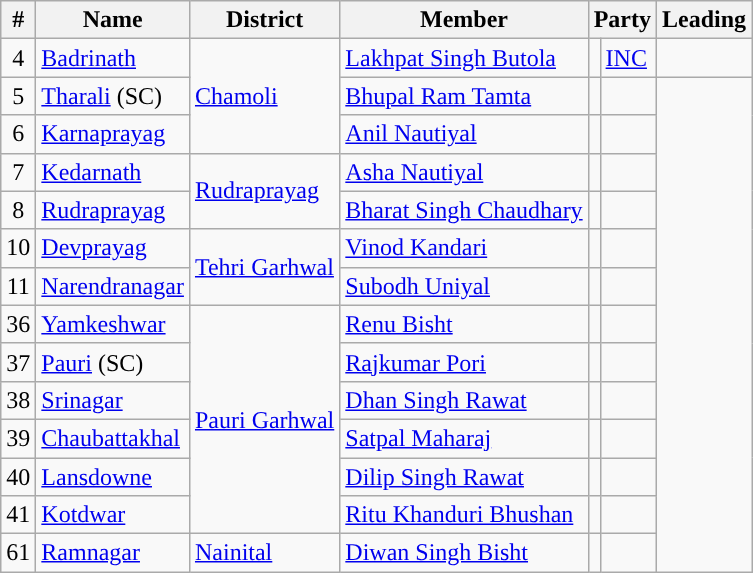<table class="wikitable">
<tr>
<th>#</th>
<th>Name</th>
<th>District</th>
<th>Member</th>
<th colspan="2">Party</th>
<th colspan="2">Leading<br></th>
</tr>
<tr>
<td align="center">4</td>
<td><a href='#'>Badrinath</a></td>
<td rowspan="3"><a href='#'>Chamoli</a></td>
<td><a href='#'>Lakhpat Singh Butola</a></td>
<td style="background-color: "></td>
<td><a href='#'>INC</a></td>
<td></td>
</tr>
<tr>
<td align="center">5</td>
<td><a href='#'>Tharali</a> (SC)</td>
<td><a href='#'>Bhupal Ram Tamta</a></td>
<td></td>
<td></td>
</tr>
<tr>
<td align="center">6</td>
<td><a href='#'>Karnaprayag</a></td>
<td><a href='#'>Anil Nautiyal</a></td>
<td></td>
<td></td>
</tr>
<tr>
<td align="center">7</td>
<td><a href='#'>Kedarnath</a></td>
<td rowspan="2"><a href='#'>Rudraprayag</a></td>
<td><a href='#'>Asha Nautiyal</a></td>
<td></td>
<td></td>
</tr>
<tr>
<td align="center">8</td>
<td><a href='#'>Rudraprayag</a></td>
<td><a href='#'>Bharat Singh Chaudhary</a></td>
<td></td>
<td></td>
</tr>
<tr>
<td align="center">10</td>
<td><a href='#'>Devprayag</a></td>
<td rowspan="2"><a href='#'>Tehri Garhwal</a></td>
<td><a href='#'>Vinod Kandari</a></td>
<td></td>
<td></td>
</tr>
<tr>
<td align="center">11</td>
<td><a href='#'>Narendranagar</a></td>
<td><a href='#'>Subodh Uniyal</a></td>
<td></td>
<td></td>
</tr>
<tr>
<td align="center">36</td>
<td><a href='#'>Yamkeshwar</a></td>
<td rowspan="6"><a href='#'>Pauri Garhwal</a></td>
<td><a href='#'>Renu Bisht</a></td>
<td></td>
<td></td>
</tr>
<tr>
<td align="center">37</td>
<td><a href='#'>Pauri</a> (SC)</td>
<td><a href='#'>Rajkumar Pori</a></td>
<td></td>
<td></td>
</tr>
<tr>
<td align="center">38</td>
<td><a href='#'>Srinagar</a></td>
<td><a href='#'>Dhan Singh Rawat</a></td>
<td></td>
<td></td>
</tr>
<tr>
<td align="center">39</td>
<td><a href='#'>Chaubattakhal</a></td>
<td><a href='#'>Satpal Maharaj</a></td>
<td></td>
<td></td>
</tr>
<tr>
<td align="center">40</td>
<td><a href='#'>Lansdowne</a></td>
<td><a href='#'>Dilip Singh Rawat</a></td>
<td></td>
<td></td>
</tr>
<tr>
<td align="center">41</td>
<td><a href='#'>Kotdwar</a></td>
<td><a href='#'>Ritu Khanduri Bhushan</a></td>
<td></td>
<td></td>
</tr>
<tr>
<td align="center">61</td>
<td><a href='#'>Ramnagar</a></td>
<td><a href='#'>Nainital</a></td>
<td><a href='#'>Diwan Singh Bisht</a></td>
<td></td>
<td></td>
</tr>
</table>
